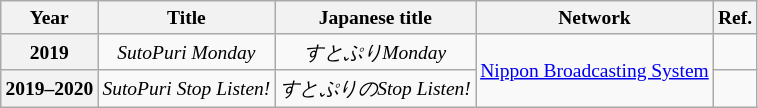<table class="wikitable plainrowheaders" style="font-size:small; text-align:center">
<tr>
<th>Year</th>
<th>Title</th>
<th>Japanese title</th>
<th>Network</th>
<th>Ref.</th>
</tr>
<tr>
<th scope="row">2019</th>
<td><em>SutoPuri Monday</em></td>
<td><em>すとぷりMonday</em></td>
<td rowspan="2"><a href='#'>Nippon Broadcasting System</a></td>
<td></td>
</tr>
<tr>
<th scope="row">2019–2020</th>
<td><em>SutoPuri Stop Listen!</em></td>
<td><em>すとぷりのStop Listen!</em></td>
<td></td>
</tr>
</table>
